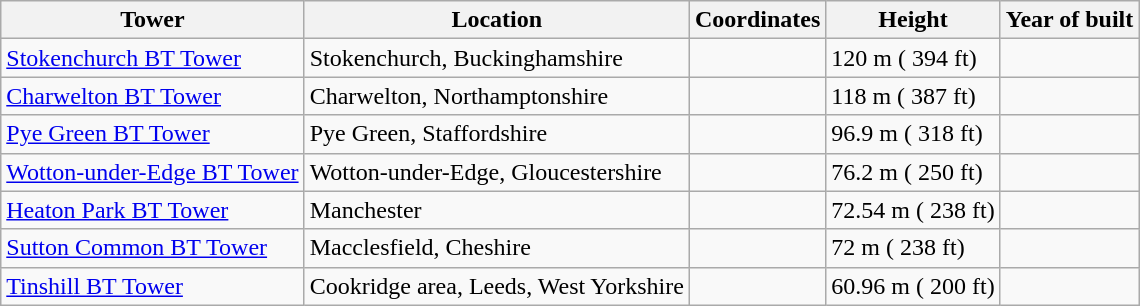<table class="wikitable sortable">
<tr>
<th>Tower</th>
<th>Location</th>
<th>Coordinates</th>
<th>Height</th>
<th>Year of built</th>
</tr>
<tr>
<td><a href='#'>Stokenchurch BT Tower</a></td>
<td>Stokenchurch, Buckinghamshire</td>
<td></td>
<td>120 m ( 394 ft)</td>
<td></td>
</tr>
<tr>
<td><a href='#'>Charwelton BT Tower</a></td>
<td>Charwelton, Northamptonshire</td>
<td></td>
<td>118 m ( 387 ft)</td>
<td></td>
</tr>
<tr>
<td><a href='#'>Pye Green BT Tower</a></td>
<td>Pye Green, Staffordshire</td>
<td></td>
<td>96.9 m ( 318 ft)</td>
<td></td>
</tr>
<tr>
<td><a href='#'>Wotton-under-Edge BT Tower</a></td>
<td>Wotton-under-Edge, Gloucestershire</td>
<td></td>
<td>76.2 m ( 250 ft)</td>
<td></td>
</tr>
<tr>
<td><a href='#'>Heaton Park BT Tower</a></td>
<td>Manchester</td>
<td></td>
<td>72.54 m ( 238 ft)</td>
<td></td>
</tr>
<tr>
<td><a href='#'>Sutton Common BT Tower</a></td>
<td>Macclesfield, Cheshire</td>
<td></td>
<td>72 m ( 238 ft)</td>
<td></td>
</tr>
<tr>
<td><a href='#'>Tinshill BT Tower</a></td>
<td>Cookridge area, Leeds, West Yorkshire</td>
<td></td>
<td>60.96 m ( 200 ft)</td>
<td></td>
</tr>
</table>
